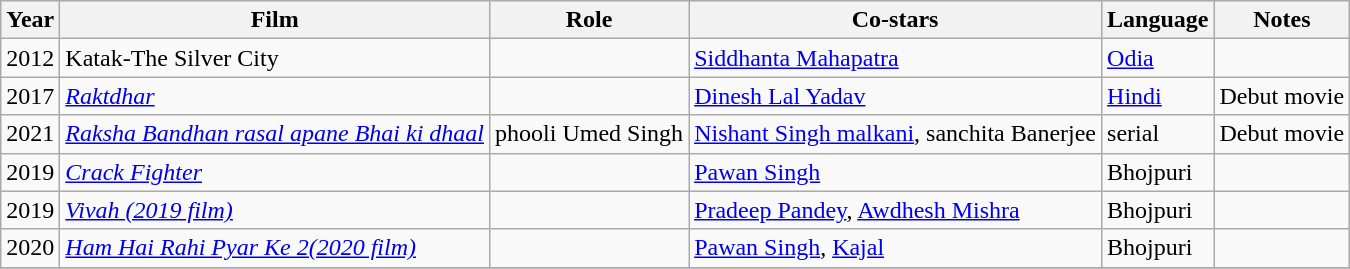<table class="wikitable sortable">
<tr>
<th>Year</th>
<th>Film</th>
<th>Role</th>
<th>Co-stars</th>
<th>Language</th>
<th>Notes</th>
</tr>
<tr>
<td>2012</td>
<td>Katak-The Silver City</td>
<td></td>
<td><a href='#'>Siddhanta Mahapatra</a></td>
<td><a href='#'>Odia</a></td>
<td></td>
</tr>
<tr>
<td>2017</td>
<td><em><a href='#'>Raktdhar</a></em></td>
<td></td>
<td><a href='#'>Dinesh Lal Yadav</a></td>
<td><a href='#'>Hindi</a></td>
<td>Debut movie</td>
</tr>
<tr>
<td>2021</td>
<td><em><a href='#'>Raksha Bandhan rasal apane Bhai ki dhaal </a></em></td>
<td>phooli Umed Singh</td>
<td><a href='#'>Nishant Singh malkani</a>, sanchita Banerjee</td>
<td>serial</td>
<td>Debut movie </td>
</tr>
<tr>
<td>2019</td>
<td><em><a href='#'>Crack Fighter</a></em></td>
<td></td>
<td><a href='#'>Pawan Singh</a></td>
<td>Bhojpuri</td>
<td></td>
</tr>
<tr>
<td>2019</td>
<td><em><a href='#'>Vivah (2019 film)</a></em></td>
<td></td>
<td><a href='#'>Pradeep Pandey</a>, <a href='#'>Awdhesh Mishra</a></td>
<td>Bhojpuri</td>
<td></td>
</tr>
<tr>
<td>2020</td>
<td><em><a href='#'>Ham Hai Rahi Pyar Ke 2(2020 film)</a></em></td>
<td></td>
<td><a href='#'>Pawan Singh</a>, <a href='#'>Kajal</a></td>
<td>Bhojpuri</td>
<td></td>
</tr>
<tr>
</tr>
</table>
